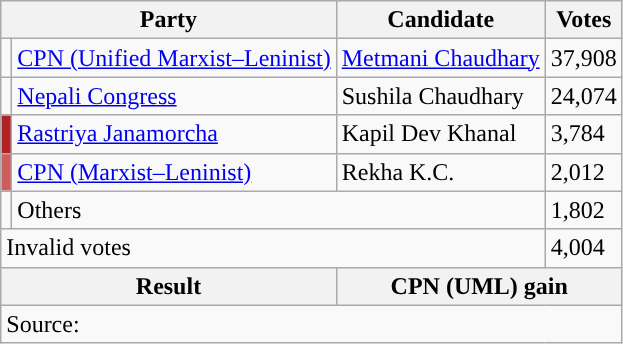<table class="wikitable">
<tr>
<th colspan="2">Party</th>
<th>Candidate</th>
<th>Votes</th>
</tr>
<tr>
<td style="background-color:"></td>
<td><a href='#'>CPN (Unified Marxist–Leninist)</a></td>
<td><a href='#'>Metmani Chaudhary</a></td>
<td>37,908</td>
</tr>
<tr>
<td style="background-color:"></td>
<td><a href='#'>Nepali Congress</a></td>
<td>Sushila Chaudhary</td>
<td>24,074</td>
</tr>
<tr>
<td style="background-color:firebrick"></td>
<td><a href='#'>Rastriya Janamorcha</a></td>
<td>Kapil Dev Khanal</td>
<td>3,784</td>
</tr>
<tr>
<td style="background-color:indianred"></td>
<td><a href='#'>CPN (Marxist–Leninist)</a></td>
<td>Rekha K.C.</td>
<td>2,012</td>
</tr>
<tr>
<td></td>
<td colspan="2">Others</td>
<td>1,802</td>
</tr>
<tr>
<td colspan="3">Invalid votes</td>
<td>4,004</td>
</tr>
<tr>
<th colspan="2">Result</th>
<th colspan="2">CPN (UML) gain</th>
</tr>
<tr>
<td colspan="4">Source: </td>
</tr>
</table>
